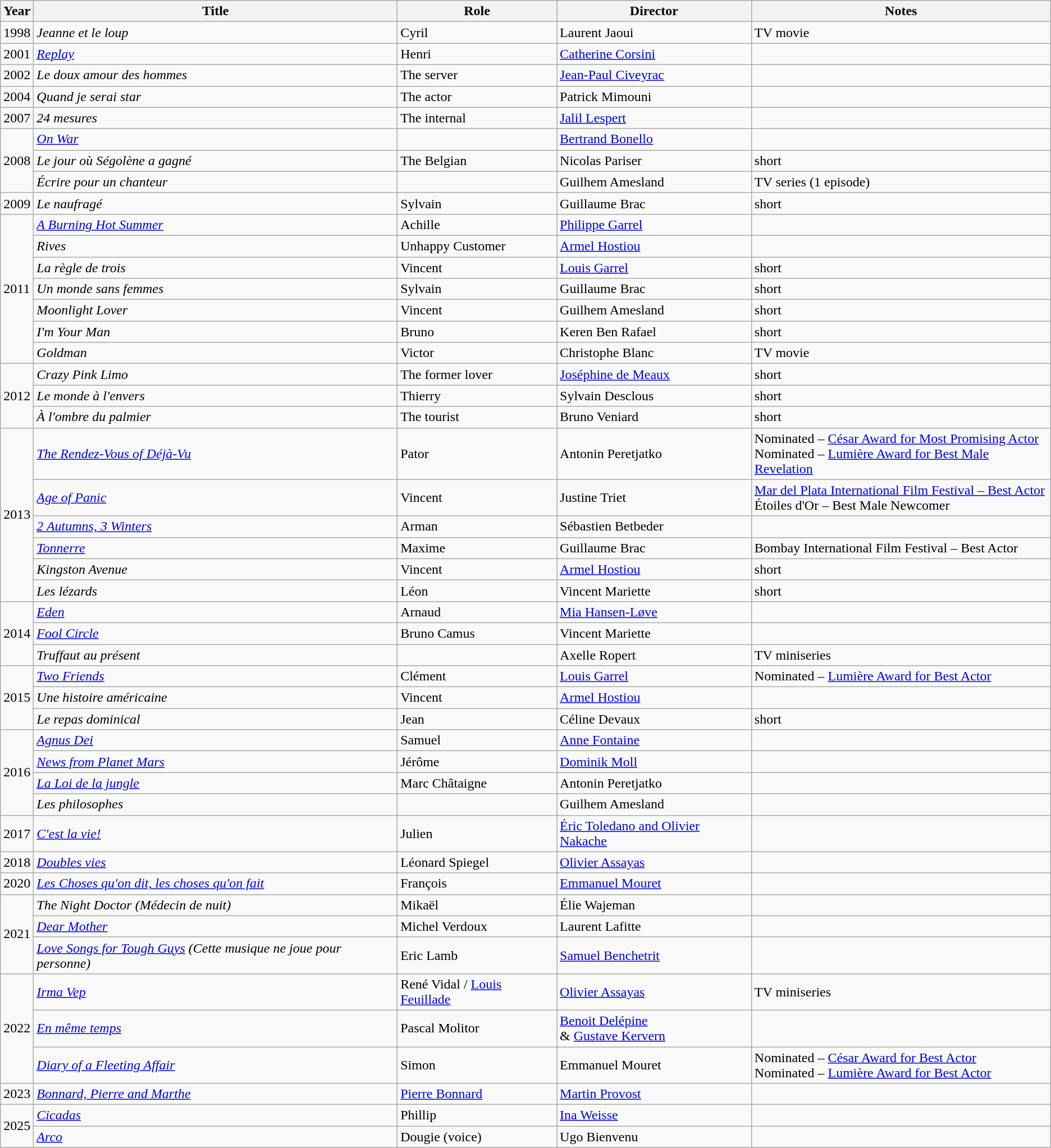<table class="wikitable sortable">
<tr>
<th>Year</th>
<th>Title</th>
<th>Role</th>
<th>Director</th>
<th class="unsortable">Notes</th>
</tr>
<tr>
<td rowspan=1>1998</td>
<td><em>Jeanne et le loup</em></td>
<td>Cyril</td>
<td>Laurent Jaoui</td>
<td>TV movie</td>
</tr>
<tr>
<td rowspan=1>2001</td>
<td><em><a href='#'>Replay</a></em></td>
<td>Henri</td>
<td><a href='#'>Catherine Corsini</a></td>
<td></td>
</tr>
<tr>
<td rowspan=1>2002</td>
<td><em>Le doux amour des hommes</em></td>
<td>The server</td>
<td><a href='#'>Jean-Paul Civeyrac</a></td>
<td></td>
</tr>
<tr>
<td rowspan=1>2004</td>
<td><em>Quand je serai star</em></td>
<td>The actor</td>
<td>Patrick Mimouni</td>
<td></td>
</tr>
<tr>
<td rowspan=1>2007</td>
<td><em>24 mesures</em></td>
<td>The internal</td>
<td><a href='#'>Jalil Lespert</a></td>
<td></td>
</tr>
<tr>
<td rowspan=3>2008</td>
<td><em><a href='#'>On War</a></em></td>
<td></td>
<td><a href='#'>Bertrand Bonello</a></td>
<td></td>
</tr>
<tr>
<td><em>Le jour où Ségolène a gagné</em></td>
<td>The Belgian</td>
<td>Nicolas Pariser</td>
<td>short</td>
</tr>
<tr>
<td><em>Écrire pour un chanteur</em></td>
<td></td>
<td>Guilhem Amesland</td>
<td>TV series (1 episode)</td>
</tr>
<tr>
<td rowspan=1>2009</td>
<td><em>Le naufragé</em></td>
<td>Sylvain</td>
<td>Guillaume Brac</td>
<td>short</td>
</tr>
<tr>
<td rowspan=7>2011</td>
<td><em><a href='#'>A Burning Hot Summer</a></em></td>
<td>Achille</td>
<td><a href='#'>Philippe Garrel</a></td>
<td></td>
</tr>
<tr>
<td><em>Rives</em></td>
<td>Unhappy Customer</td>
<td><a href='#'>Armel Hostiou</a></td>
<td></td>
</tr>
<tr>
<td><em>La règle de trois</em></td>
<td>Vincent</td>
<td><a href='#'>Louis Garrel</a></td>
<td>short</td>
</tr>
<tr>
<td><em>Un monde sans femmes</em></td>
<td>Sylvain</td>
<td>Guillaume Brac</td>
<td>short</td>
</tr>
<tr>
<td><em>Moonlight Lover</em></td>
<td>Vincent</td>
<td>Guilhem Amesland</td>
<td>short</td>
</tr>
<tr>
<td><em>I'm Your Man</em></td>
<td>Bruno</td>
<td>Keren Ben Rafael</td>
<td>short</td>
</tr>
<tr>
<td><em>Goldman</em></td>
<td>Victor</td>
<td>Christophe Blanc</td>
<td>TV movie</td>
</tr>
<tr>
<td rowspan=3>2012</td>
<td><em>Crazy Pink Limo</em></td>
<td>The former lover</td>
<td><a href='#'>Joséphine de Meaux</a></td>
<td>short</td>
</tr>
<tr>
<td><em>Le monde à l'envers</em></td>
<td>Thierry</td>
<td>Sylvain Desclous</td>
<td>short</td>
</tr>
<tr>
<td><em>À l'ombre du palmier</em></td>
<td>The tourist</td>
<td>Bruno Veniard</td>
<td>short</td>
</tr>
<tr>
<td rowspan=6>2013</td>
<td><em><a href='#'>The Rendez-Vous of Déjà-Vu</a></em></td>
<td>Pator</td>
<td>Antonin Peretjatko</td>
<td>Nominated – <a href='#'>César Award for Most Promising Actor</a><br>Nominated – <a href='#'>Lumière Award for Best Male Revelation</a></td>
</tr>
<tr>
<td><em><a href='#'>Age of Panic</a></em></td>
<td>Vincent</td>
<td>Justine Triet</td>
<td><a href='#'>Mar del Plata International Film Festival – Best Actor</a><br>Étoiles d'Or – Best Male Newcomer</td>
</tr>
<tr>
<td><em><a href='#'>2 Autumns, 3 Winters</a></em></td>
<td>Arman</td>
<td>Sébastien Betbeder</td>
<td></td>
</tr>
<tr>
<td><em><a href='#'>Tonnerre</a></em></td>
<td>Maxime</td>
<td>Guillaume Brac</td>
<td>Bombay International Film Festival – Best Actor</td>
</tr>
<tr>
<td><em>Kingston Avenue</em></td>
<td>Vincent</td>
<td><a href='#'>Armel Hostiou</a></td>
<td>short</td>
</tr>
<tr>
<td><em>Les lézards</em></td>
<td>Léon</td>
<td>Vincent Mariette</td>
<td>short</td>
</tr>
<tr>
<td rowspan=3>2014</td>
<td><em><a href='#'>Eden</a></em></td>
<td>Arnaud</td>
<td><a href='#'>Mia Hansen-Løve</a></td>
<td></td>
</tr>
<tr>
<td><em><a href='#'>Fool Circle</a></em></td>
<td>Bruno Camus</td>
<td>Vincent Mariette</td>
<td></td>
</tr>
<tr>
<td><em>Truffaut au présent</em></td>
<td></td>
<td>Axelle Ropert</td>
<td>TV miniseries</td>
</tr>
<tr>
<td rowspan=3>2015</td>
<td><em><a href='#'>Two Friends</a></em></td>
<td>Clément</td>
<td><a href='#'>Louis Garrel</a></td>
<td>Nominated – <a href='#'>Lumière Award for Best Actor</a></td>
</tr>
<tr>
<td><em>Une histoire américaine</em></td>
<td>Vincent</td>
<td><a href='#'>Armel Hostiou</a></td>
<td></td>
</tr>
<tr>
<td><em>Le repas dominical</em></td>
<td>Jean</td>
<td>Céline Devaux</td>
<td>short</td>
</tr>
<tr>
<td rowspan=4>2016</td>
<td><em><a href='#'>Agnus Dei</a></em></td>
<td>Samuel</td>
<td><a href='#'>Anne Fontaine</a></td>
<td></td>
</tr>
<tr>
<td><em><a href='#'>News from Planet Mars</a></em></td>
<td>Jérôme</td>
<td><a href='#'>Dominik Moll</a></td>
<td></td>
</tr>
<tr>
<td><em><a href='#'>La Loi de la jungle</a></em></td>
<td>Marc Châtaigne</td>
<td>Antonin Peretjatko</td>
<td></td>
</tr>
<tr>
<td><em>Les philosophes</em></td>
<td></td>
<td>Guilhem Amesland</td>
<td></td>
</tr>
<tr>
<td rowspan=1>2017</td>
<td><em><a href='#'>C'est la vie!</a></em></td>
<td>Julien</td>
<td><a href='#'>Éric Toledano and Olivier Nakache</a></td>
<td></td>
</tr>
<tr>
<td rowspan=1>2018</td>
<td><em><a href='#'>Doubles vies</a></em></td>
<td>Léonard Spiegel</td>
<td><a href='#'>Olivier Assayas</a></td>
<td></td>
</tr>
<tr>
<td rowspan=1>2020</td>
<td><em><a href='#'>Les Choses qu'on dit, les choses qu'on fait</a></em></td>
<td>François</td>
<td><a href='#'>Emmanuel Mouret</a></td>
<td></td>
</tr>
<tr>
<td rowspan="3">2021</td>
<td><em>The Night Doctor (Médecin de nuit)</em></td>
<td>Mikaël</td>
<td>Élie Wajeman</td>
<td></td>
</tr>
<tr>
<td><em><a href='#'>Dear Mother</a></em></td>
<td>Michel Verdoux</td>
<td>Laurent Lafitte</td>
<td></td>
</tr>
<tr>
<td><em><a href='#'>Love Songs for Tough Guys</a> (Cette musique ne joue pour personne)</em></td>
<td>Eric Lamb</td>
<td><a href='#'>Samuel Benchetrit</a></td>
<td></td>
</tr>
<tr>
<td rowspan="3">2022</td>
<td><em><a href='#'>Irma Vep</a></em></td>
<td>René Vidal / <a href='#'>Louis Feuillade</a></td>
<td><a href='#'>Olivier Assayas</a></td>
<td>TV miniseries</td>
</tr>
<tr>
<td><em><a href='#'>En même temps</a></em></td>
<td>Pascal Molitor</td>
<td><a href='#'>Benoit Delépine</a><br> & <a href='#'>Gustave Kervern</a></td>
<td></td>
</tr>
<tr>
<td><em><a href='#'>Diary of a Fleeting Affair</a></em></td>
<td>Simon</td>
<td>Emmanuel Mouret</td>
<td>Nominated – <a href='#'>César Award for Best Actor</a><br>Nominated – <a href='#'>Lumière Award for Best Actor</a></td>
</tr>
<tr>
<td>2023</td>
<td><em><a href='#'>Bonnard, Pierre and Marthe</a></em></td>
<td><a href='#'>Pierre Bonnard</a></td>
<td><a href='#'>Martin Provost</a></td>
<td></td>
</tr>
<tr>
<td rowspan="2">2025</td>
<td><em><a href='#'>Cicadas</a></em></td>
<td>Phillip</td>
<td><a href='#'>Ina Weisse</a></td>
<td></td>
</tr>
<tr>
<td><em><a href='#'>Arco</a></em></td>
<td>Dougie (voice)</td>
<td>Ugo Bienvenu</td>
<td></td>
</tr>
</table>
